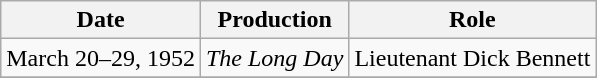<table class="wikitable sortable">
<tr>
<th>Date</th>
<th>Production</th>
<th>Role</th>
</tr>
<tr>
<td>March 20–29, 1952</td>
<td><em>The Long Day</em></td>
<td>Lieutenant Dick Bennett</td>
</tr>
<tr>
</tr>
</table>
